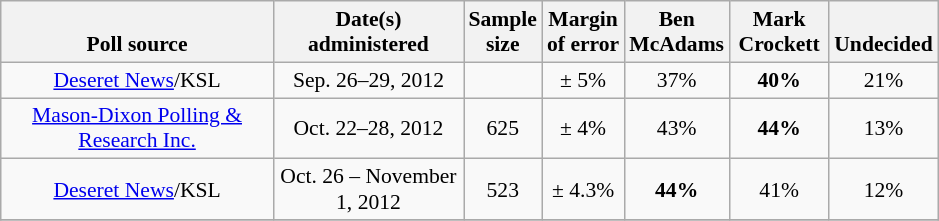<table class="wikitable" style="font-size:90%;text-align:center;">
<tr valign= bottom>
<th style="width:175px;">Poll source</th>
<th style="width:120px;">Date(s)<br>administered</th>
<th>Sample<br>size</th>
<th>Margin<br>of error</th>
<th style="width:60px;">Ben<br>McAdams</th>
<th style="width:60px;">Mark<br>Crockett</th>
<th>Undecided</th>
</tr>
<tr>
<td align=center><a href='#'>Deseret News</a>/KSL</td>
<td align=center>Sep. 26–29, 2012</td>
<td align=center></td>
<td align=center>± 5%</td>
<td align=center>37%</td>
<td><strong>40%</strong></td>
<td align=center>21%</td>
</tr>
<tr>
<td align=center><a href='#'>Mason-Dixon Polling & Research Inc.</a></td>
<td align=center>Oct. 22–28, 2012</td>
<td align=center>625</td>
<td align=center>± 4%</td>
<td align=center>43%</td>
<td><strong>44%</strong></td>
<td align=center>13%</td>
</tr>
<tr>
<td align=center><a href='#'>Deseret News</a>/KSL</td>
<td align=center>Oct. 26 – November 1, 2012</td>
<td align=center>523</td>
<td align=center>± 4.3%</td>
<td><strong>44%</strong></td>
<td align=center>41%</td>
<td align=center>12%</td>
</tr>
<tr>
</tr>
</table>
